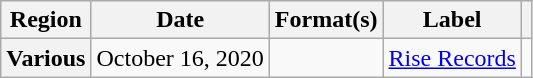<table class="wikitable plainrowheaders">
<tr>
<th scope="col">Region</th>
<th scope="col">Date</th>
<th scope="col">Format(s)</th>
<th scope="col">Label</th>
<th scope="col"></th>
</tr>
<tr>
<th scope="row">Various</th>
<td>October 16, 2020</td>
<td></td>
<td><a href='#'>Rise Records</a></td>
<td style="text-align:center;"></td>
</tr>
</table>
